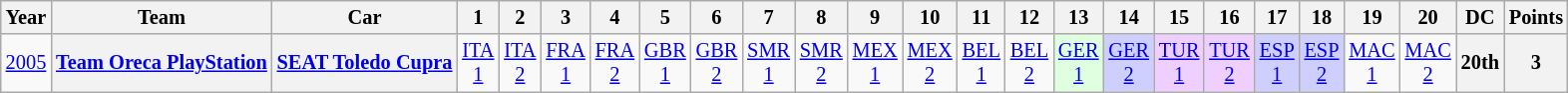<table class="wikitable" style="text-align:center; font-size:85%">
<tr>
<th>Year</th>
<th>Team</th>
<th>Car</th>
<th>1</th>
<th>2</th>
<th>3</th>
<th>4</th>
<th>5</th>
<th>6</th>
<th>7</th>
<th>8</th>
<th>9</th>
<th>10</th>
<th>11</th>
<th>12</th>
<th>13</th>
<th>14</th>
<th>15</th>
<th>16</th>
<th>17</th>
<th>18</th>
<th>19</th>
<th>20</th>
<th>DC</th>
<th>Points</th>
</tr>
<tr>
<td><a href='#'>2005</a></td>
<th><a href='#'>Team Oreca PlayStation</a></th>
<th><a href='#'>SEAT Toledo Cupra</a></th>
<td><a href='#'>ITA<br>1</a></td>
<td><a href='#'>ITA<br>2</a></td>
<td><a href='#'>FRA<br>1</a></td>
<td><a href='#'>FRA<br>2</a></td>
<td><a href='#'>GBR<br>1</a></td>
<td><a href='#'>GBR<br>2</a></td>
<td><a href='#'>SMR<br>1</a></td>
<td><a href='#'>SMR<br>2</a></td>
<td><a href='#'>MEX<br>1</a></td>
<td><a href='#'>MEX<br>2</a></td>
<td><a href='#'>BEL<br>1</a></td>
<td><a href='#'>BEL<br>2</a></td>
<td style="background:#dfffdf;"><a href='#'>GER<br>1</a><br></td>
<td style="background:#cfcfff;"><a href='#'>GER<br>2</a><br></td>
<td style="background:#efcfff;"><a href='#'>TUR<br>1</a><br></td>
<td style="background:#efcfff;"><a href='#'>TUR<br>2</a><br></td>
<td style="background:#cfcfff;"><a href='#'>ESP<br>1</a><br></td>
<td style="background:#cfcfff;"><a href='#'>ESP<br>2</a><br></td>
<td><a href='#'>MAC<br>1</a></td>
<td><a href='#'>MAC<br>2</a></td>
<th>20th</th>
<th>3</th>
</tr>
</table>
